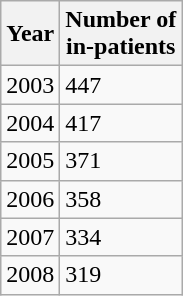<table class="wikitable">
<tr>
<th scope=col>Year<br></th>
<th scope=col>Number of<br>in-patients</th>
</tr>
<tr>
<td>2003</td>
<td>447</td>
</tr>
<tr>
<td>2004</td>
<td>417</td>
</tr>
<tr>
<td>2005</td>
<td>371</td>
</tr>
<tr>
<td>2006</td>
<td>358</td>
</tr>
<tr>
<td>2007</td>
<td>334</td>
</tr>
<tr>
<td>2008</td>
<td>319</td>
</tr>
</table>
